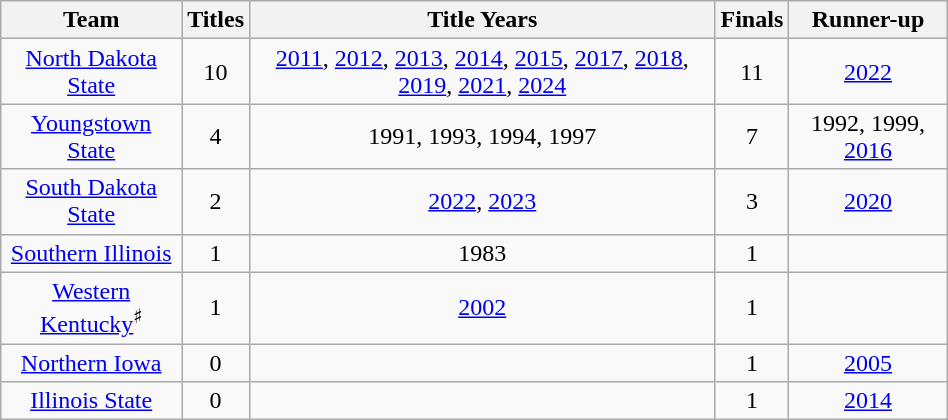<table class="wikitable" style="text-align:center; width:50%;">
<tr>
<th>Team</th>
<th>Titles</th>
<th>Title Years</th>
<th>Finals</th>
<th>Runner-up</th>
</tr>
<tr>
<td><a href='#'>North Dakota State</a></td>
<td align=center>10</td>
<td><a href='#'>2011</a>, <a href='#'>2012</a>, <a href='#'>2013</a>, <a href='#'>2014</a>, <a href='#'>2015</a>, <a href='#'>2017</a>, <a href='#'>2018</a>, <a href='#'>2019</a>, <a href='#'>2021</a>, <a href='#'>2024</a></td>
<td align=center>11</td>
<td><a href='#'>2022</a></td>
</tr>
<tr>
<td><a href='#'>Youngstown State</a></td>
<td align=center>4</td>
<td>1991, 1993, 1994, 1997</td>
<td align=center>7</td>
<td>1992, 1999, <a href='#'>2016</a></td>
</tr>
<tr>
<td><a href='#'>South Dakota State</a></td>
<td align=center>2</td>
<td><a href='#'>2022</a>, <a href='#'>2023</a></td>
<td align=center>3</td>
<td><a href='#'>2020</a></td>
</tr>
<tr>
<td><a href='#'>Southern Illinois</a></td>
<td align=center>1</td>
<td>1983</td>
<td align=center>1</td>
<td></td>
</tr>
<tr>
<td><a href='#'>Western Kentucky</a><sup>♯</sup></td>
<td align=center>1</td>
<td><a href='#'>2002</a></td>
<td align=center>1</td>
<td></td>
</tr>
<tr>
<td><a href='#'>Northern Iowa</a></td>
<td align=center>0</td>
<td></td>
<td align=center>1</td>
<td><a href='#'>2005</a></td>
</tr>
<tr>
<td><a href='#'>Illinois State</a></td>
<td align=center>0</td>
<td></td>
<td align=center>1</td>
<td><a href='#'>2014</a></td>
</tr>
</table>
